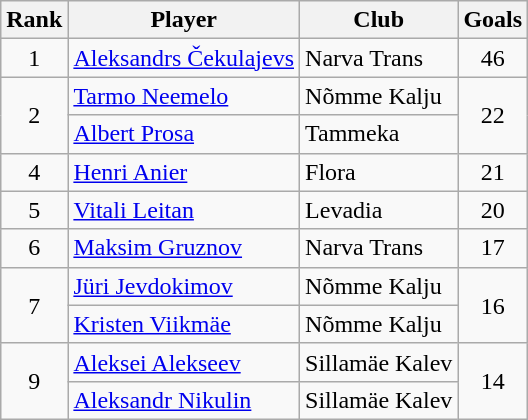<table class="wikitable" style="text-align:center">
<tr>
<th>Rank</th>
<th>Player</th>
<th>Club</th>
<th>Goals</th>
</tr>
<tr>
<td>1</td>
<td align=left> <a href='#'>Aleksandrs Čekulajevs</a></td>
<td align=left>Narva Trans</td>
<td>46</td>
</tr>
<tr>
<td rowspan=2>2</td>
<td align=left> <a href='#'>Tarmo Neemelo</a></td>
<td align=left>Nõmme Kalju</td>
<td rowspan=2>22</td>
</tr>
<tr>
<td align=left> <a href='#'>Albert Prosa</a></td>
<td align=left>Tammeka</td>
</tr>
<tr>
<td>4</td>
<td align=left> <a href='#'>Henri Anier</a></td>
<td align=left>Flora</td>
<td>21</td>
</tr>
<tr>
<td>5</td>
<td align=left> <a href='#'>Vitali Leitan</a></td>
<td align=left>Levadia</td>
<td>20</td>
</tr>
<tr>
<td>6</td>
<td align=left> <a href='#'>Maksim Gruznov</a></td>
<td align=left>Narva Trans</td>
<td>17</td>
</tr>
<tr>
<td rowspan=2>7</td>
<td align=left> <a href='#'>Jüri Jevdokimov</a></td>
<td align=left>Nõmme Kalju</td>
<td rowspan=2>16</td>
</tr>
<tr>
<td align=left> <a href='#'>Kristen Viikmäe</a></td>
<td align=left>Nõmme Kalju</td>
</tr>
<tr>
<td rowspan=2>9</td>
<td align=left> <a href='#'>Aleksei Alekseev</a></td>
<td align=left>Sillamäe Kalev</td>
<td rowspan=2>14</td>
</tr>
<tr>
<td align=left> <a href='#'>Aleksandr Nikulin</a></td>
<td align=left>Sillamäe Kalev</td>
</tr>
</table>
